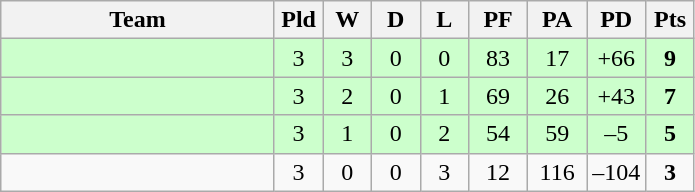<table class="wikitable" style="text-align:center;">
<tr>
<th width=175>Team</th>
<th width=25 abbr="Played">Pld</th>
<th width=25 abbr="Won">W</th>
<th width=25 abbr="Drawn">D</th>
<th width=25 abbr="Lost">L</th>
<th width=32 abbr="Points for">PF</th>
<th width=32 abbr="Points against">PA</th>
<th width=32 abbr="Points difference">PD</th>
<th width=25 abbr="Points">Pts</th>
</tr>
<tr bgcolor=ccffcc>
<td align=left></td>
<td>3</td>
<td>3</td>
<td>0</td>
<td>0</td>
<td>83</td>
<td>17</td>
<td>+66</td>
<td><strong>9</strong></td>
</tr>
<tr bgcolor=ccffcc>
<td align=left></td>
<td>3</td>
<td>2</td>
<td>0</td>
<td>1</td>
<td>69</td>
<td>26</td>
<td>+43</td>
<td><strong>7</strong></td>
</tr>
<tr bgcolor=ccffcc>
<td align=left></td>
<td>3</td>
<td>1</td>
<td>0</td>
<td>2</td>
<td>54</td>
<td>59</td>
<td>–5</td>
<td><strong>5</strong></td>
</tr>
<tr>
<td align=left></td>
<td>3</td>
<td>0</td>
<td>0</td>
<td>3</td>
<td>12</td>
<td>116</td>
<td>–104</td>
<td><strong>3</strong></td>
</tr>
</table>
